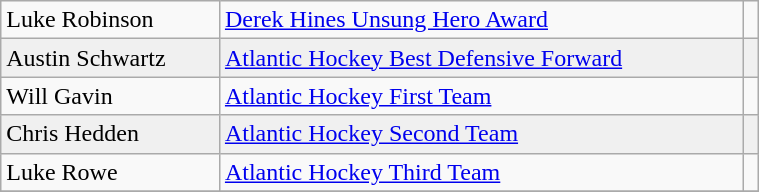<table class="wikitable" width=40%>
<tr>
<td>Luke Robinson</td>
<td><a href='#'>Derek Hines Unsung Hero Award</a></td>
<td rowspan=1></td>
</tr>
<tr bgcolor=f0f0f0>
<td>Austin Schwartz</td>
<td><a href='#'>Atlantic Hockey Best Defensive Forward</a></td>
<td></td>
</tr>
<tr>
<td>Will Gavin</td>
<td rowspan=1><a href='#'>Atlantic Hockey First Team</a></td>
<td rowspan=1></td>
</tr>
<tr bgcolor=f0f0f0>
<td>Chris Hedden</td>
<td rowspan=1><a href='#'>Atlantic Hockey Second Team</a></td>
<td rowspan=1></td>
</tr>
<tr>
<td>Luke Rowe</td>
<td rowspan=1><a href='#'>Atlantic Hockey Third Team</a></td>
<td rowspan=1></td>
</tr>
<tr>
</tr>
</table>
